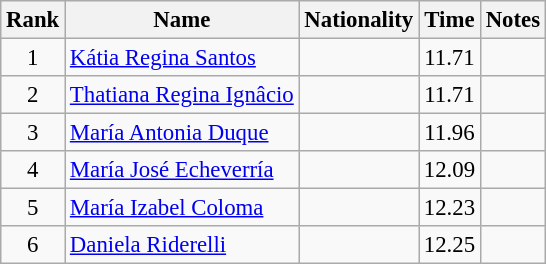<table class="wikitable sortable" style="text-align:center;font-size:95%">
<tr>
<th>Rank</th>
<th>Name</th>
<th>Nationality</th>
<th>Time</th>
<th>Notes</th>
</tr>
<tr>
<td>1</td>
<td align=left><a href='#'>Kátia Regina Santos</a></td>
<td align=left></td>
<td>11.71</td>
<td></td>
</tr>
<tr>
<td>2</td>
<td align=left><a href='#'>Thatiana Regina Ignâcio</a></td>
<td align=left></td>
<td>11.71</td>
<td></td>
</tr>
<tr>
<td>3</td>
<td align=left><a href='#'>María Antonia Duque</a></td>
<td align=left></td>
<td>11.96</td>
<td></td>
</tr>
<tr>
<td>4</td>
<td align=left><a href='#'>María José Echeverría</a></td>
<td align=left></td>
<td>12.09</td>
<td></td>
</tr>
<tr>
<td>5</td>
<td align=left><a href='#'>María Izabel Coloma</a></td>
<td align=left></td>
<td>12.23</td>
<td></td>
</tr>
<tr>
<td>6</td>
<td align=left><a href='#'>Daniela Riderelli</a></td>
<td align=left></td>
<td>12.25</td>
<td></td>
</tr>
</table>
